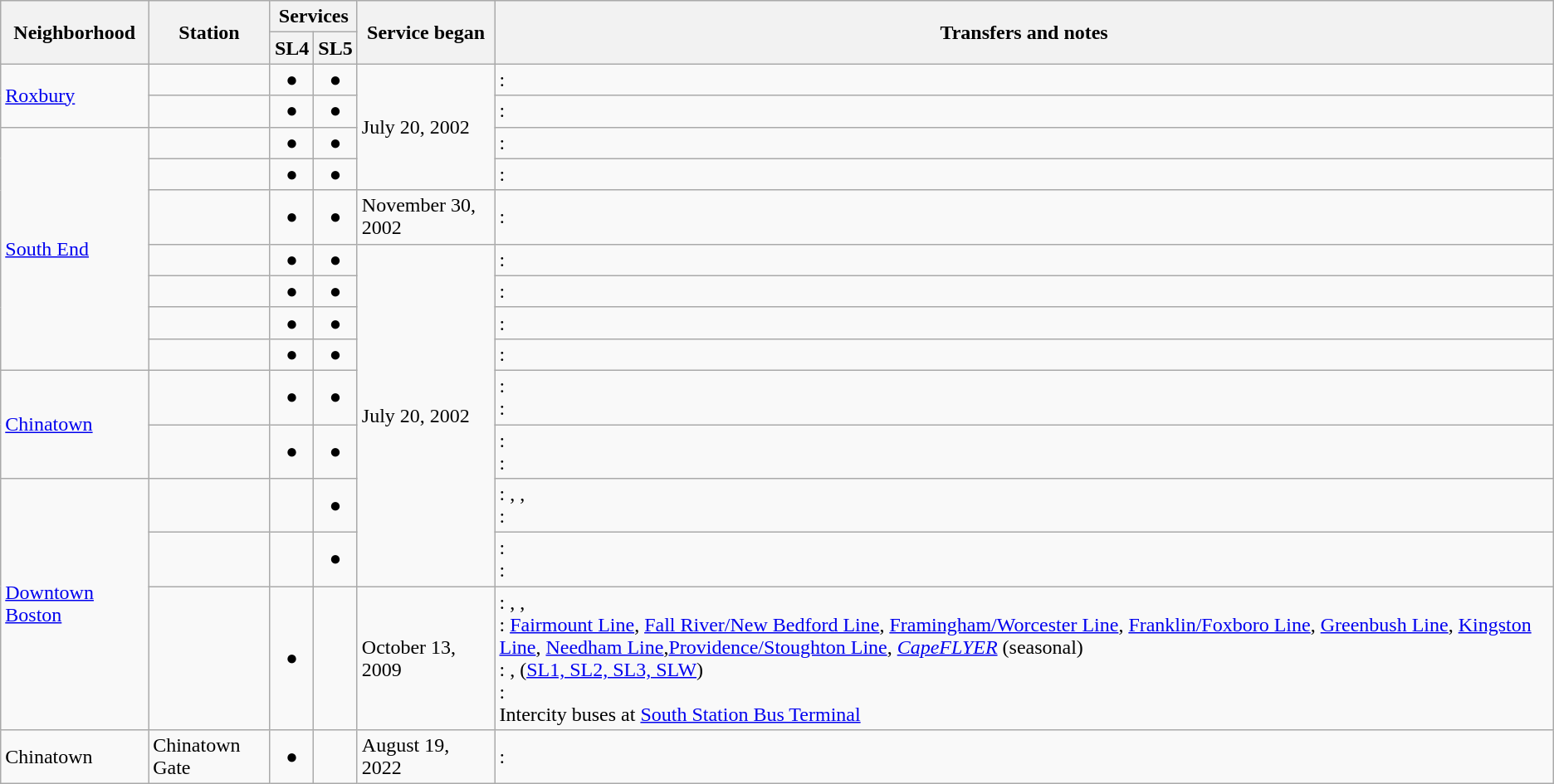<table class="wikitable">
<tr>
<th rowspan=2>Neighborhood</th>
<th rowspan=2>Station</th>
<th colspan=2>Services</th>
<th rowspan=2>Service began</th>
<th rowspan=2>Transfers and notes</th>
</tr>
<tr>
<th>SL4</th>
<th>SL5</th>
</tr>
<tr>
<td rowspan=2><a href='#'>Roxbury</a></td>
<td></td>
<td align=center>●</td>
<td align=center>●</td>
<td rowspan=4>July 20, 2002</td>
<td>: </td>
</tr>
<tr>
<td></td>
<td align=center>●</td>
<td align=center>●</td>
<td>: </td>
</tr>
<tr>
<td rowspan=7><a href='#'>South End</a></td>
<td></td>
<td align=center>●</td>
<td align=center>●</td>
<td>: </td>
</tr>
<tr>
<td></td>
<td align=center>●</td>
<td align=center>●</td>
<td>: </td>
</tr>
<tr>
<td></td>
<td align=center>●</td>
<td align=center>●</td>
<td>November 30, 2002</td>
<td>: </td>
</tr>
<tr>
<td></td>
<td align=center>●</td>
<td align=center>●</td>
<td rowspan=8>July 20, 2002</td>
<td>: </td>
</tr>
<tr>
<td></td>
<td align=center>●</td>
<td align=center>●</td>
<td>: </td>
</tr>
<tr>
<td></td>
<td align=center>●</td>
<td align=center>●</td>
<td>: </td>
</tr>
<tr>
<td></td>
<td align=center>●</td>
<td align=center>●</td>
<td>: </td>
</tr>
<tr>
<td rowspan=2><a href='#'>Chinatown</a></td>
<td></td>
<td align=center>●</td>
<td align=center>●</td>
<td>: <br>: </td>
</tr>
<tr>
<td></td>
<td align=center>●</td>
<td align=center>●</td>
<td>: <br>: </td>
</tr>
<tr>
<td rowspan=3><a href='#'>Downtown Boston</a></td>
<td></td>
<td></td>
<td align=center>●</td>
<td>: , , <br>: </td>
</tr>
<tr>
<td></td>
<td></td>
<td align=center>●</td>
<td>: <br>: </td>
</tr>
<tr>
<td></td>
<td align=center>●</td>
<td></td>
<td>October 13, 2009</td>
<td>: , , <br>: <a href='#'>Fairmount Line</a>, <a href='#'>Fall River/New Bedford Line</a>, <a href='#'>Framingham/Worcester Line</a>, <a href='#'>Franklin/Foxboro Line</a>, <a href='#'>Greenbush Line</a>, <a href='#'>Kingston Line</a>, <a href='#'>Needham Line</a>,<a href='#'>Providence/Stoughton Line</a>, <em><a href='#'>CapeFLYER</a></em> (seasonal)<br>: ,  (<a href='#'>SL1, SL2, SL3, SLW</a>)<br>: <br> Intercity buses at <a href='#'>South Station Bus Terminal</a></td>
</tr>
<tr>
<td>Chinatown</td>
<td>Chinatown Gate</td>
<td align=center>●</td>
<td></td>
<td>August 19, 2022</td>
<td>: </td>
</tr>
</table>
